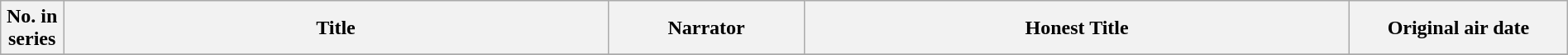<table class="wikitable plainrowheaders" style="width:100%;">
<tr>
<th style="width:1%">No. in<br>series</th>
<th style="width:25%">Title</th>
<th style="width:9%">Narrator</th>
<th style="width:25%">Honest Title</th>
<th style="width:10%">Original air date</th>
</tr>
<tr>
</tr>
</table>
